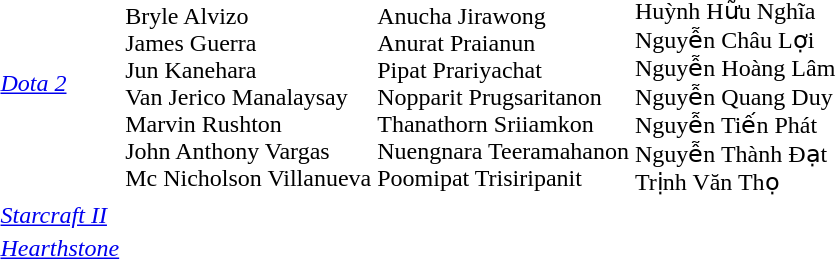<table>
<tr>
<td><em><a href='#'>Dota 2</a></em><br></td>
<td><br>Bryle Alvizo<br>James Guerra<br>Jun Kanehara<br>Van Jerico Manalaysay<br>Marvin Rushton<br>John Anthony Vargas<br>Mc Nicholson Villanueva</td>
<td><br>Anucha Jirawong<br>Anurat Praianun<br>Pipat Prariyachat<br>Nopparit Prugsaritanon<br>Thanathorn Sriiamkon<br>Nuengnara Teeramahanon<br>Poomipat Trisiripanit</td>
<td><br>Huỳnh Hữu Nghĩa<br>Nguyễn Châu Lợi<br>Nguyễn Hoàng Lâm<br>Nguyễn Quang Duy<br>Nguyễn Tiến Phát<br>Nguyễn Thành Đạt<br>Trịnh Văn Thọ</td>
</tr>
<tr>
<td><em><a href='#'>Starcraft II</a></em><br></td>
<td></td>
<td></td>
<td></td>
</tr>
<tr>
<td><em><a href='#'>Hearthstone</a></em><br></td>
<td></td>
<td></td>
<td></td>
</tr>
</table>
